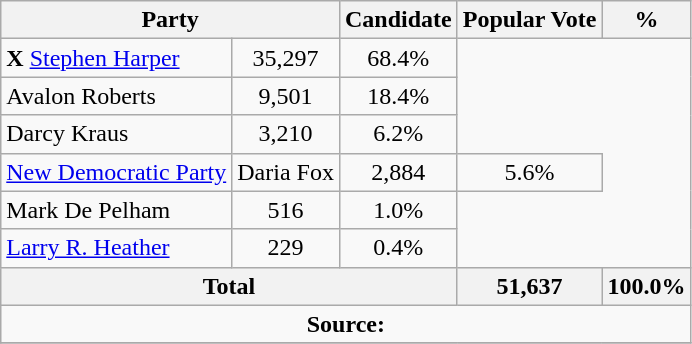<table class="wikitable">
<tr>
<th colspan="2">Party</th>
<th>Candidate</th>
<th>Popular Vote</th>
<th>%</th>
</tr>
<tr>
<td> <strong>X</strong> <a href='#'>Stephen Harper</a></td>
<td align=center>35,297</td>
<td align=center>68.4%</td>
</tr>
<tr>
<td>Avalon Roberts</td>
<td align=center>9,501</td>
<td align=center>18.4%</td>
</tr>
<tr>
<td>Darcy Kraus</td>
<td align=center>3,210</td>
<td align=center>6.2%</td>
</tr>
<tr>
<td><a href='#'>New Democratic Party</a></td>
<td>Daria Fox</td>
<td align=center>2,884</td>
<td align=center>5.6%</td>
</tr>
<tr>
<td>Mark De Pelham</td>
<td align=center>516</td>
<td align=center>1.0%</td>
</tr>
<tr>
<td><a href='#'>Larry R. Heather</a></td>
<td align=center>229</td>
<td align=center>0.4%</td>
</tr>
<tr>
<th colspan=3>Total</th>
<th>51,637</th>
<th>100.0%</th>
</tr>
<tr>
<td align="center" colspan=5><strong>Source:</strong> </td>
</tr>
<tr>
</tr>
</table>
